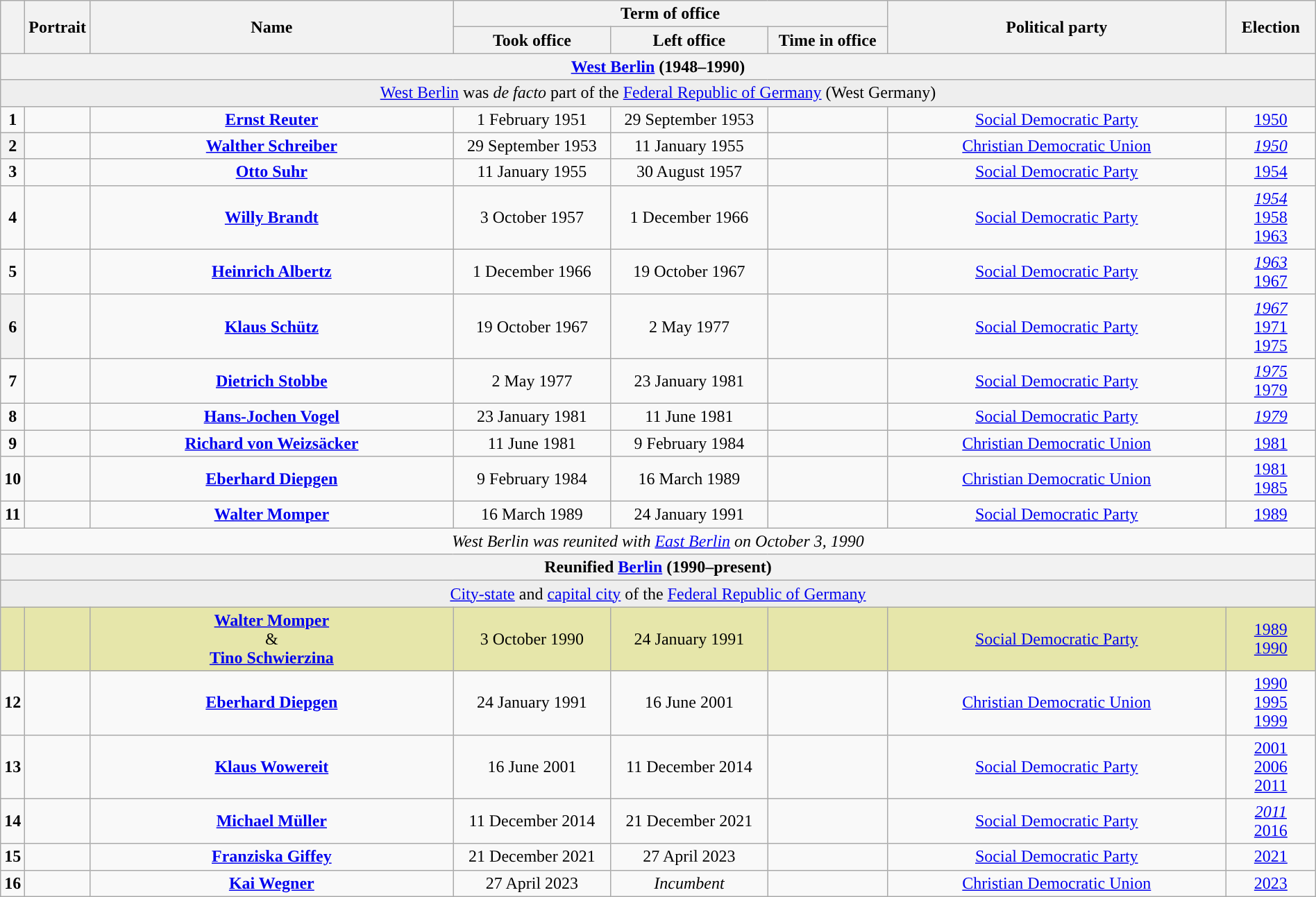<table class="wikitable" style="text-align:center; width:100%; border:1px #AAAAFF solid">
<tr>
<th rowspan=2></th>
<th rowspan=2>Portrait</th>
<th width=30% rowspan=2>Name<br></th>
<th width=35% colspan=3>Term of office</th>
<th width=28% rowspan=2>Political party</th>
<th width=28% rowspan=2>Election</th>
</tr>
<tr>
<th>Took office</th>
<th>Left office</th>
<th>Time in office</th>
</tr>
<tr>
<th colspan="8"><a href='#'>West Berlin</a> (1948–1990)</th>
</tr>
<tr>
<td bgcolor=#EEEEEE colspan=8><a href='#'>West Berlin</a> was <em>de facto</em> part of the <a href='#'>Federal Republic of Germany</a> (West Germany)</td>
</tr>
<tr>
<td style="background:"><strong>1</strong></td>
<td></td>
<td><strong><a href='#'>Ernst Reuter</a></strong><br></td>
<td>1 February 1951</td>
<td>29 September 1953<br></td>
<td></td>
<td><a href='#'>Social Democratic Party</a></td>
<td><a href='#'>1950</a></td>
</tr>
<tr>
<th style="background:"><strong>2</strong></th>
<td></td>
<td><strong><a href='#'>Walther Schreiber</a></strong><br></td>
<td>29 September 1953</td>
<td>11 January 1955</td>
<td></td>
<td><a href='#'>Christian Democratic Union</a></td>
<td><em><a href='#'>1950</a></em></td>
</tr>
<tr>
<td style="background:"><strong>3</strong></td>
<td></td>
<td><strong><a href='#'>Otto Suhr</a></strong><br></td>
<td>11 January 1955</td>
<td>30 August 1957<br></td>
<td></td>
<td><a href='#'>Social Democratic Party</a></td>
<td><a href='#'>1954</a></td>
</tr>
<tr>
<td style="background:"><strong>4</strong></td>
<td></td>
<td><strong><a href='#'>Willy Brandt</a></strong><br></td>
<td>3 October 1957</td>
<td>1 December 1966<br></td>
<td></td>
<td><a href='#'>Social Democratic Party</a></td>
<td><em><a href='#'>1954</a></em><br><a href='#'>1958</a><br><a href='#'>1963</a></td>
</tr>
<tr>
<td style="background:"><strong>5</strong></td>
<td></td>
<td><strong><a href='#'>Heinrich Albertz</a></strong><br></td>
<td>1 December 1966</td>
<td>19 October 1967<br></td>
<td></td>
<td><a href='#'>Social Democratic Party</a></td>
<td><em><a href='#'>1963</a></em><br><a href='#'>1967</a></td>
</tr>
<tr>
<th style="background:"><strong>6</strong></th>
<td></td>
<td><strong><a href='#'>Klaus Schütz</a></strong><br></td>
<td>19 October 1967</td>
<td>2 May 1977<br></td>
<td></td>
<td><a href='#'>Social Democratic Party</a></td>
<td><em><a href='#'>1967</a></em><br><a href='#'>1971</a><br><a href='#'>1975</a></td>
</tr>
<tr>
<td style="background:"><strong>7</strong></td>
<td></td>
<td><strong><a href='#'>Dietrich Stobbe</a></strong><br></td>
<td>2 May 1977</td>
<td>23 January 1981<br></td>
<td></td>
<td><a href='#'>Social Democratic Party</a></td>
<td><em><a href='#'>1975</a></em><br><a href='#'>1979</a></td>
</tr>
<tr>
<td style="background:"><strong>8</strong></td>
<td></td>
<td><strong><a href='#'>Hans-Jochen Vogel</a></strong><br></td>
<td>23 January 1981</td>
<td>11 June 1981</td>
<td></td>
<td><a href='#'>Social Democratic Party</a></td>
<td><em><a href='#'>1979</a></em></td>
</tr>
<tr>
<td style="background:"><strong>9</strong></td>
<td></td>
<td><strong><a href='#'>Richard von Weizsäcker</a></strong><br></td>
<td>11 June 1981</td>
<td>9 February 1984<br></td>
<td></td>
<td><a href='#'>Christian Democratic Union</a></td>
<td><a href='#'>1981</a></td>
</tr>
<tr>
<td style="background:"><strong>10</strong></td>
<td></td>
<td><strong><a href='#'>Eberhard Diepgen</a></strong><br></td>
<td>9 February 1984</td>
<td>16 March 1989</td>
<td></td>
<td><a href='#'>Christian Democratic Union</a></td>
<td><a href='#'>1981</a><br><a href='#'>1985</a></td>
</tr>
<tr>
<td style="background:"><strong>11</strong></td>
<td></td>
<td><strong><a href='#'>Walter Momper</a></strong><br></td>
<td>16 March 1989</td>
<td>24 January 1991</td>
<td></td>
<td><a href='#'>Social Democratic Party</a></td>
<td><a href='#'>1989</a></td>
</tr>
<tr>
<td colspan="8"><em>West Berlin was reunited with <a href='#'>East Berlin</a> on October 3, 1990</em></td>
</tr>
<tr>
<th colspan="8">Reunified <a href='#'>Berlin</a> (1990–present)</th>
</tr>
<tr>
<td bgcolor=#EEEEEE colspan=8><a href='#'>City-state</a> and <a href='#'>capital city</a> of the <a href='#'>Federal Republic of Germany</a></td>
</tr>
<tr style="background-color: #E6E6AA" |>
<td style="background: "></td>
<td></td>
<td><strong><a href='#'>Walter Momper</a></strong><br> &<br><strong><a href='#'>Tino Schwierzina</a></strong><br></td>
<td>3 October 1990</td>
<td>24 January 1991</td>
<td></td>
<td><a href='#'>Social Democratic Party</a></td>
<td><a href='#'>1989</a> <br><a href='#'>1990</a> </td>
</tr>
<tr>
<td style="background: "><strong>12</strong><br><strong></strong></td>
<td></td>
<td><strong><a href='#'>Eberhard Diepgen</a></strong><br></td>
<td>24 January 1991</td>
<td>16 June 2001<br></td>
<td></td>
<td><a href='#'>Christian Democratic Union</a></td>
<td><a href='#'>1990</a><br><a href='#'>1995</a><br><a href='#'>1999</a></td>
</tr>
<tr>
<td style="background: "><strong>13</strong></td>
<td></td>
<td><strong><a href='#'>Klaus Wowereit</a></strong><br></td>
<td>16 June 2001</td>
<td>11 December 2014<br></td>
<td></td>
<td><a href='#'>Social Democratic Party</a></td>
<td><a href='#'>2001</a><br><a href='#'>2006</a><br><a href='#'>2011</a></td>
</tr>
<tr>
<td style="background: "><strong>14</strong></td>
<td></td>
<td><strong><a href='#'>Michael Müller</a></strong><br></td>
<td>11 December 2014</td>
<td>21 December 2021</td>
<td></td>
<td><a href='#'>Social Democratic Party</a></td>
<td><em><a href='#'>2011</a></em><br><a href='#'>2016</a></td>
</tr>
<tr>
<td style="background: "><strong>15</strong></td>
<td></td>
<td><strong><a href='#'>Franziska Giffey</a></strong><br></td>
<td>21 December 2021</td>
<td>27 April 2023</td>
<td></td>
<td><a href='#'>Social Democratic Party</a></td>
<td><a href='#'>2021</a></td>
</tr>
<tr>
<td style="background: "><strong>16</strong></td>
<td></td>
<td><strong><a href='#'>Kai Wegner</a></strong><br></td>
<td>27 April 2023</td>
<td><em>Incumbent</em></td>
<td></td>
<td><a href='#'>Christian Democratic Union</a></td>
<td><a href='#'>2023</a></td>
</tr>
</table>
